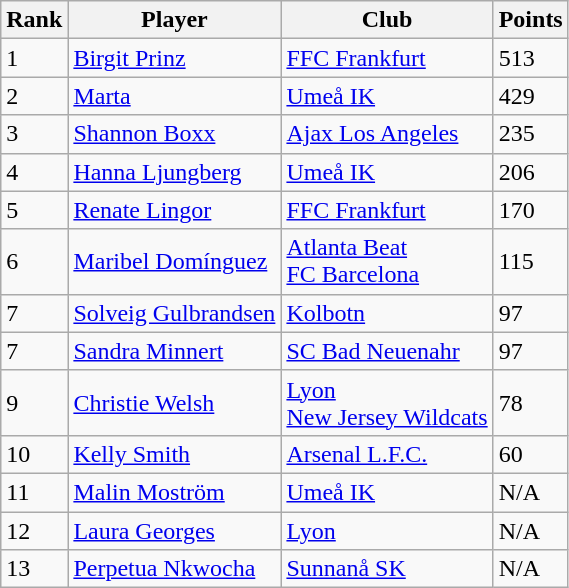<table class="sortable wikitable">
<tr>
<th>Rank</th>
<th>Player</th>
<th>Club</th>
<th>Points</th>
</tr>
<tr>
<td>1</td>
<td> <a href='#'>Birgit Prinz</a></td>
<td> <a href='#'>FFC Frankfurt</a></td>
<td>513</td>
</tr>
<tr>
<td>2</td>
<td> <a href='#'>Marta</a></td>
<td> <a href='#'>Umeå IK</a></td>
<td>429</td>
</tr>
<tr>
<td>3</td>
<td> <a href='#'>Shannon Boxx</a></td>
<td> <a href='#'>Ajax Los Angeles</a></td>
<td>235</td>
</tr>
<tr>
<td>4</td>
<td> <a href='#'>Hanna Ljungberg</a></td>
<td> <a href='#'>Umeå IK</a></td>
<td>206</td>
</tr>
<tr>
<td>5</td>
<td> <a href='#'>Renate Lingor</a></td>
<td> <a href='#'>FFC Frankfurt</a></td>
<td>170</td>
</tr>
<tr>
<td>6</td>
<td> <a href='#'>Maribel Domínguez</a></td>
<td> <a href='#'>Atlanta Beat</a><br> <a href='#'>FC Barcelona</a></td>
<td>115</td>
</tr>
<tr>
<td>7</td>
<td> <a href='#'>Solveig Gulbrandsen</a></td>
<td> <a href='#'>Kolbotn</a></td>
<td>97</td>
</tr>
<tr>
<td>7</td>
<td> <a href='#'>Sandra Minnert</a></td>
<td> <a href='#'>SC Bad Neuenahr</a></td>
<td>97</td>
</tr>
<tr>
<td>9</td>
<td> <a href='#'>Christie Welsh</a></td>
<td> <a href='#'>Lyon</a><br> <a href='#'>New Jersey Wildcats</a></td>
<td>78</td>
</tr>
<tr>
<td>10</td>
<td> <a href='#'>Kelly Smith</a></td>
<td> <a href='#'>Arsenal L.F.C.</a></td>
<td>60</td>
</tr>
<tr>
<td>11</td>
<td> <a href='#'>Malin Moström</a></td>
<td> <a href='#'>Umeå IK</a></td>
<td>N/A</td>
</tr>
<tr>
<td>12</td>
<td> <a href='#'>Laura Georges</a></td>
<td> <a href='#'>Lyon</a></td>
<td>N/A</td>
</tr>
<tr>
<td>13</td>
<td> <a href='#'>Perpetua Nkwocha</a></td>
<td> <a href='#'>Sunnanå SK</a></td>
<td>N/A</td>
</tr>
</table>
